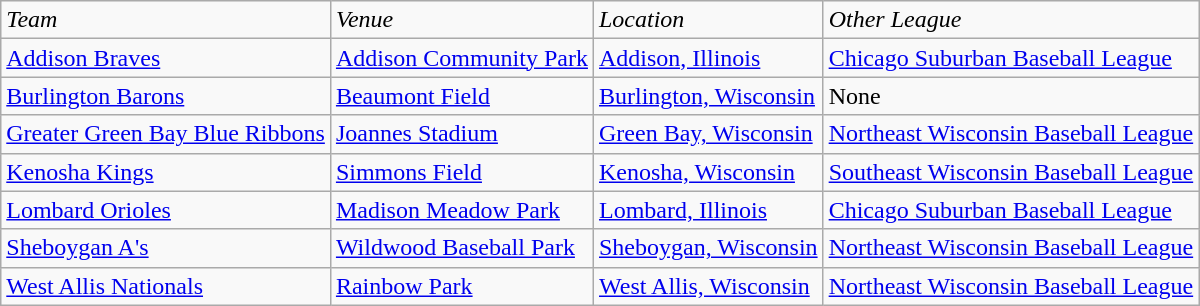<table class="wikitable">
<tr>
<td><em>Team</em></td>
<td><em>Venue</em></td>
<td><em>Location</em></td>
<td><em>Other League</em></td>
</tr>
<tr>
<td><a href='#'>Addison Braves</a></td>
<td><a href='#'>Addison Community Park</a></td>
<td><a href='#'>Addison, Illinois</a></td>
<td><a href='#'>Chicago Suburban Baseball League</a></td>
</tr>
<tr>
<td><a href='#'>Burlington Barons</a></td>
<td><a href='#'>Beaumont Field</a></td>
<td><a href='#'>Burlington, Wisconsin</a></td>
<td>None</td>
</tr>
<tr>
<td><a href='#'>Greater Green Bay Blue Ribbons</a></td>
<td><a href='#'>Joannes Stadium</a></td>
<td><a href='#'>Green Bay, Wisconsin</a></td>
<td><a href='#'>Northeast Wisconsin Baseball League</a></td>
</tr>
<tr>
<td><a href='#'>Kenosha Kings</a></td>
<td><a href='#'>Simmons Field</a></td>
<td><a href='#'>Kenosha, Wisconsin</a></td>
<td><a href='#'>Southeast Wisconsin Baseball League</a></td>
</tr>
<tr>
<td><a href='#'>Lombard Orioles</a></td>
<td><a href='#'>Madison Meadow Park</a></td>
<td><a href='#'>Lombard, Illinois</a></td>
<td><a href='#'>Chicago Suburban Baseball League</a></td>
</tr>
<tr>
<td><a href='#'>Sheboygan A's</a></td>
<td><a href='#'>Wildwood Baseball Park</a></td>
<td><a href='#'>Sheboygan, Wisconsin</a></td>
<td><a href='#'>Northeast Wisconsin Baseball League</a></td>
</tr>
<tr>
<td><a href='#'>West Allis Nationals</a></td>
<td><a href='#'>Rainbow Park</a></td>
<td><a href='#'>West Allis, Wisconsin</a></td>
<td><a href='#'>Northeast Wisconsin Baseball League</a></td>
</tr>
</table>
